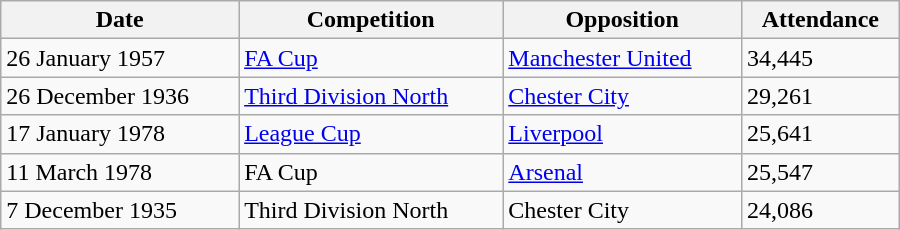<table class="wikitable sortable" style="width:600px;">
<tr>
<th>Date</th>
<th>Competition</th>
<th>Opposition</th>
<th>Attendance</th>
</tr>
<tr>
<td>26 January 1957</td>
<td><a href='#'>FA Cup</a></td>
<td><a href='#'>Manchester United</a></td>
<td>34,445</td>
</tr>
<tr>
<td>26 December 1936</td>
<td><a href='#'>Third Division North</a></td>
<td><a href='#'>Chester City</a></td>
<td>29,261</td>
</tr>
<tr>
<td>17 January 1978</td>
<td><a href='#'>League Cup</a></td>
<td><a href='#'>Liverpool</a></td>
<td>25,641</td>
</tr>
<tr>
<td>11 March 1978</td>
<td>FA Cup</td>
<td><a href='#'>Arsenal</a></td>
<td>25,547</td>
</tr>
<tr>
<td>7 December 1935</td>
<td>Third Division North</td>
<td>Chester City</td>
<td>24,086</td>
</tr>
</table>
